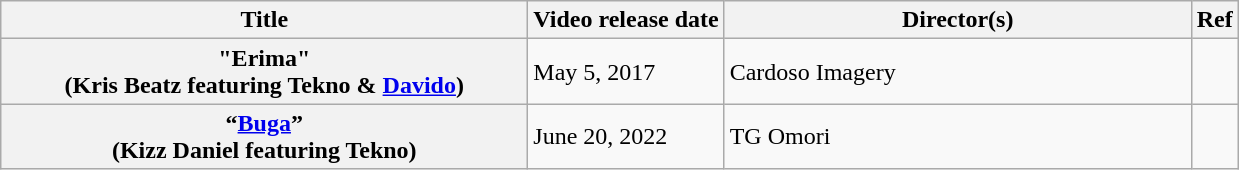<table class = "wikitable sortable plainrowheaders">
<tr>
<th scope="col" style="width:21.5em;">Title</th>
<th scope="col">Video release date</th>
<th scope="col" style="width:19em;">Director(s)</th>
<th scope="col">Ref</th>
</tr>
<tr>
<th scope="row">"Erima" <br><span>(Kris Beatz featuring Tekno & <a href='#'>Davido</a>)</span></th>
<td>May 5, 2017</td>
<td>Cardoso Imagery</td>
<td></td>
</tr>
<tr>
<th scope="row">“<a href='#'>Buga</a>”  <br><span>(Kizz Daniel featuring Tekno)</span></th>
<td>June 20, 2022</td>
<td>TG Omori</td>
<td></td>
</tr>
</table>
